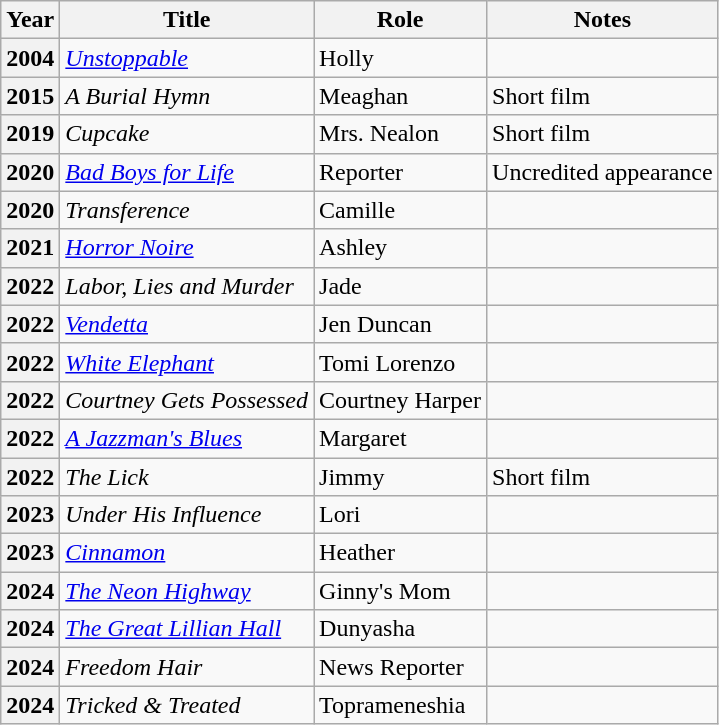<table class="wikitable sortable plainrowheaders">
<tr>
<th scope="col">Year</th>
<th scope="col">Title</th>
<th scope="col">Role</th>
<th scope="col" class="unsortable">Notes</th>
</tr>
<tr>
<th scope="row" style="text-align:center;">2004</th>
<td><em><a href='#'>Unstoppable</a></em></td>
<td>Holly</td>
<td></td>
</tr>
<tr>
<th scope="row" style="text-align:center;">2015</th>
<td><em>A Burial Hymn</em></td>
<td>Meaghan</td>
<td>Short film</td>
</tr>
<tr>
<th scope="row" style="text-align:center;">2019</th>
<td><em>Cupcake</em></td>
<td>Mrs. Nealon</td>
<td>Short film</td>
</tr>
<tr>
<th scope="row" style="text-align:center;">2020</th>
<td><em><a href='#'>Bad Boys for Life</a></em></td>
<td>Reporter</td>
<td>Uncredited appearance</td>
</tr>
<tr>
<th scope="row" style="text-align:center;">2020</th>
<td><em>Transference</em></td>
<td>Camille</td>
<td></td>
</tr>
<tr>
<th scope="row" style="text-align:center;">2021</th>
<td><em><a href='#'>Horror Noire</a></em></td>
<td>Ashley</td>
<td></td>
</tr>
<tr>
<th scope="row" style="text-align:center;">2022</th>
<td><em>Labor, Lies and Murder</em></td>
<td>Jade</td>
<td></td>
</tr>
<tr>
<th scope="row" style="text-align:center;">2022</th>
<td><em><a href='#'>Vendetta</a></em></td>
<td>Jen Duncan</td>
<td></td>
</tr>
<tr>
<th scope="row" style="text-align:center;">2022</th>
<td><em><a href='#'>White Elephant</a></em></td>
<td>Tomi Lorenzo</td>
<td></td>
</tr>
<tr>
<th scope="row" style="text-align:center;">2022</th>
<td><em>Courtney Gets Possessed</em></td>
<td>Courtney Harper</td>
<td></td>
</tr>
<tr>
<th scope="row" style="text-align:center;">2022</th>
<td><em><a href='#'>A Jazzman's Blues</a></em></td>
<td>Margaret</td>
<td></td>
</tr>
<tr>
<th scope="row" style="text-align:center;">2022</th>
<td><em>The Lick</em></td>
<td>Jimmy</td>
<td>Short film</td>
</tr>
<tr>
<th scope="row" style="text-align:center;">2023</th>
<td><em>Under His Influence</em></td>
<td>Lori</td>
<td></td>
</tr>
<tr>
<th scope="row" style="text-align:center;">2023</th>
<td><em><a href='#'>Cinnamon</a></em></td>
<td>Heather</td>
<td></td>
</tr>
<tr>
<th scope="row" style="text-align:center;">2024</th>
<td><em><a href='#'>The Neon Highway</a></em></td>
<td>Ginny's Mom</td>
<td></td>
</tr>
<tr>
<th scope="row" style="text-align:center;">2024</th>
<td><em><a href='#'>The Great Lillian Hall</a></em></td>
<td>Dunyasha</td>
<td></td>
</tr>
<tr>
<th scope="row" style="text-align:center;">2024</th>
<td><em>Freedom Hair</em></td>
<td>News Reporter</td>
<td></td>
</tr>
<tr>
<th scope="row" style="text-align:center;">2024</th>
<td><em>Tricked & Treated</em></td>
<td>Toprameneshia</td>
<td></td>
</tr>
</table>
